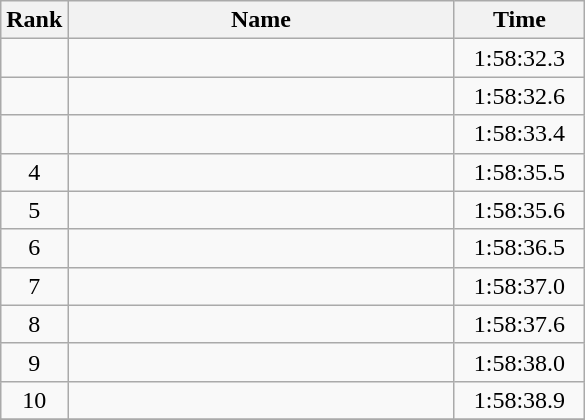<table class="wikitable" style="text-align:center">
<tr>
<th>Rank</th>
<th width=250>Name</th>
<th width=80>Time</th>
</tr>
<tr>
<td></td>
<td align=left></td>
<td>1:58:32.3</td>
</tr>
<tr>
<td></td>
<td align=left></td>
<td>1:58:32.6</td>
</tr>
<tr>
<td></td>
<td align=left></td>
<td>1:58:33.4</td>
</tr>
<tr>
<td>4</td>
<td align=left></td>
<td>1:58:35.5</td>
</tr>
<tr>
<td>5</td>
<td align=left></td>
<td>1:58:35.6</td>
</tr>
<tr>
<td>6</td>
<td align=left></td>
<td>1:58:36.5</td>
</tr>
<tr>
<td>7</td>
<td align=left></td>
<td>1:58:37.0</td>
</tr>
<tr>
<td>8</td>
<td align=left></td>
<td>1:58:37.6</td>
</tr>
<tr>
<td>9</td>
<td align=left></td>
<td>1:58:38.0</td>
</tr>
<tr>
<td>10</td>
<td align=left></td>
<td>1:58:38.9</td>
</tr>
<tr>
</tr>
</table>
